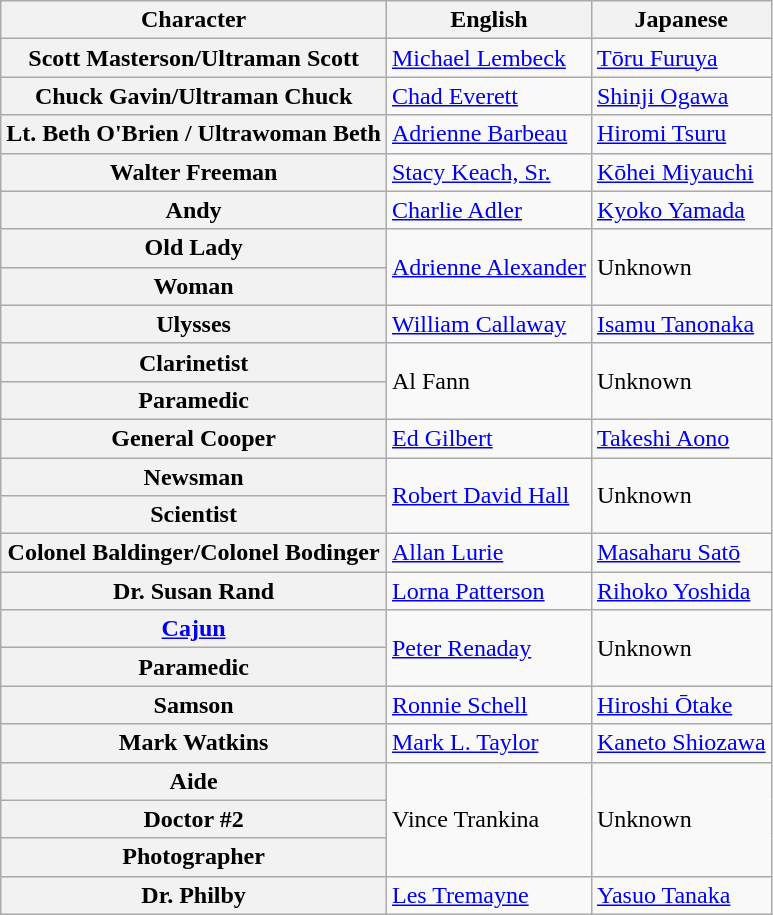<table class="wikitable">
<tr>
<th>Character</th>
<th>English</th>
<th>Japanese</th>
</tr>
<tr>
<th>Scott Masterson/Ultraman Scott</th>
<td><a href='#'>Michael Lembeck</a></td>
<td><a href='#'>Tōru Furuya</a></td>
</tr>
<tr>
<th>Chuck Gavin/Ultraman Chuck</th>
<td><a href='#'>Chad Everett</a></td>
<td><a href='#'>Shinji Ogawa</a></td>
</tr>
<tr>
<th>Lt. Beth O'Brien / Ultrawoman Beth</th>
<td><a href='#'>Adrienne Barbeau</a></td>
<td><a href='#'>Hiromi Tsuru</a></td>
</tr>
<tr>
<th>Walter Freeman</th>
<td><a href='#'>Stacy Keach, Sr.</a></td>
<td><a href='#'>Kōhei Miyauchi</a></td>
</tr>
<tr>
<th>Andy</th>
<td><a href='#'>Charlie Adler</a></td>
<td><a href='#'>Kyoko Yamada</a></td>
</tr>
<tr>
<th>Old Lady</th>
<td rowspan="2"><a href='#'>Adrienne Alexander</a></td>
<td rowspan="2">Unknown</td>
</tr>
<tr>
<th>Woman</th>
</tr>
<tr>
<th>Ulysses</th>
<td><a href='#'>William Callaway</a></td>
<td><a href='#'>Isamu Tanonaka</a></td>
</tr>
<tr>
<th>Clarinetist</th>
<td rowspan="2">Al Fann</td>
<td rowspan="2">Unknown</td>
</tr>
<tr>
<th>Paramedic</th>
</tr>
<tr>
<th>General Cooper</th>
<td><a href='#'>Ed Gilbert</a></td>
<td><a href='#'>Takeshi Aono</a></td>
</tr>
<tr>
<th>Newsman</th>
<td rowspan="2"><a href='#'>Robert David Hall</a></td>
<td rowspan="2">Unknown</td>
</tr>
<tr>
<th>Scientist</th>
</tr>
<tr>
<th>Colonel Baldinger/Colonel Bodinger</th>
<td><a href='#'>Allan Lurie</a></td>
<td><a href='#'>Masaharu Satō</a></td>
</tr>
<tr>
<th>Dr. Susan Rand</th>
<td><a href='#'>Lorna Patterson</a></td>
<td><a href='#'>Rihoko Yoshida</a></td>
</tr>
<tr>
<th><a href='#'>Cajun</a></th>
<td rowspan="2"><a href='#'>Peter Renaday</a></td>
<td rowspan="2">Unknown</td>
</tr>
<tr>
<th>Paramedic</th>
</tr>
<tr>
<th>Samson</th>
<td><a href='#'>Ronnie Schell</a></td>
<td><a href='#'>Hiroshi Ōtake</a></td>
</tr>
<tr>
<th>Mark Watkins</th>
<td><a href='#'>Mark L. Taylor</a></td>
<td><a href='#'>Kaneto Shiozawa</a></td>
</tr>
<tr>
<th>Aide</th>
<td rowspan="3">Vince Trankina</td>
<td rowspan="3">Unknown</td>
</tr>
<tr>
<th>Doctor #2</th>
</tr>
<tr>
<th>Photographer</th>
</tr>
<tr>
<th>Dr. Philby</th>
<td><a href='#'>Les Tremayne</a></td>
<td><a href='#'>Yasuo Tanaka</a></td>
</tr>
</table>
